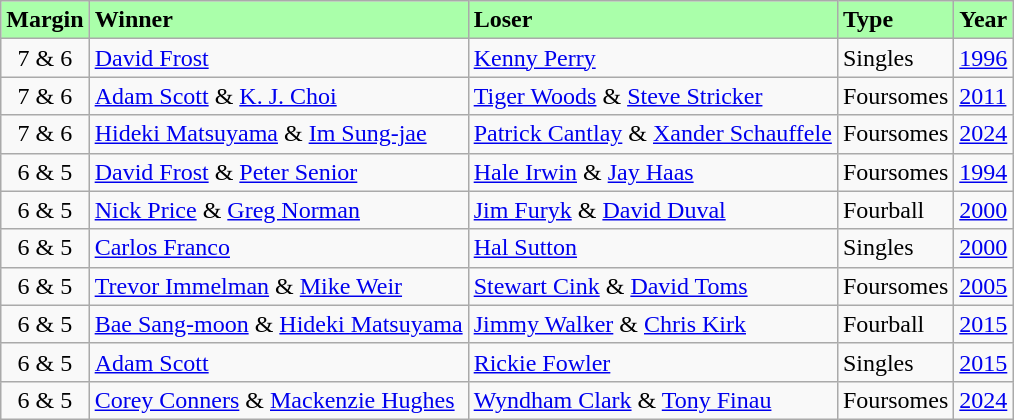<table class="wikitable">
<tr style="background:#aaffaa;" style="text-align:center">
<td><strong>Margin</strong></td>
<td><strong>Winner</strong></td>
<td><strong>Loser</strong></td>
<td><strong>Type</strong></td>
<td><strong>Year</strong></td>
</tr>
<tr>
<td align=center>7 & 6</td>
<td><a href='#'>David Frost</a></td>
<td><a href='#'>Kenny Perry</a></td>
<td>Singles</td>
<td><a href='#'>1996</a></td>
</tr>
<tr>
<td align=center>7 & 6</td>
<td><a href='#'>Adam Scott</a> & <a href='#'>K. J. Choi</a></td>
<td><a href='#'>Tiger Woods</a> & <a href='#'>Steve Stricker</a></td>
<td>Foursomes</td>
<td><a href='#'>2011</a></td>
</tr>
<tr>
<td align=center>7 & 6</td>
<td><a href='#'>Hideki Matsuyama</a> & <a href='#'>Im Sung-jae</a></td>
<td><a href='#'>Patrick Cantlay</a> & <a href='#'>Xander Schauffele</a></td>
<td>Foursomes</td>
<td><a href='#'>2024</a></td>
</tr>
<tr>
<td align=center>6 & 5</td>
<td><a href='#'>David Frost</a> & <a href='#'>Peter Senior</a></td>
<td><a href='#'>Hale Irwin</a> & <a href='#'>Jay Haas</a></td>
<td>Foursomes</td>
<td><a href='#'>1994</a></td>
</tr>
<tr>
<td align=center>6 & 5</td>
<td><a href='#'>Nick Price</a> & <a href='#'>Greg Norman</a></td>
<td><a href='#'>Jim Furyk</a> & <a href='#'>David Duval</a></td>
<td>Fourball</td>
<td><a href='#'>2000</a></td>
</tr>
<tr>
<td align=center>6 & 5</td>
<td><a href='#'>Carlos Franco</a></td>
<td><a href='#'>Hal Sutton</a></td>
<td>Singles</td>
<td><a href='#'>2000</a></td>
</tr>
<tr>
<td align=center>6 & 5</td>
<td><a href='#'>Trevor Immelman</a> & <a href='#'>Mike Weir</a></td>
<td><a href='#'>Stewart Cink</a> & <a href='#'>David Toms</a></td>
<td>Foursomes</td>
<td><a href='#'>2005</a></td>
</tr>
<tr>
<td align=center>6 & 5</td>
<td><a href='#'>Bae Sang-moon</a> & <a href='#'>Hideki Matsuyama</a></td>
<td><a href='#'>Jimmy Walker</a> & <a href='#'>Chris Kirk</a></td>
<td>Fourball</td>
<td><a href='#'>2015</a></td>
</tr>
<tr>
<td align=center>6 & 5</td>
<td><a href='#'>Adam Scott</a></td>
<td><a href='#'>Rickie Fowler</a></td>
<td>Singles</td>
<td><a href='#'>2015</a></td>
</tr>
<tr>
<td align=center>6 & 5</td>
<td><a href='#'>Corey Conners</a> & <a href='#'>Mackenzie Hughes</a></td>
<td><a href='#'>Wyndham Clark</a> & <a href='#'>Tony Finau</a></td>
<td>Foursomes</td>
<td><a href='#'>2024</a></td>
</tr>
</table>
